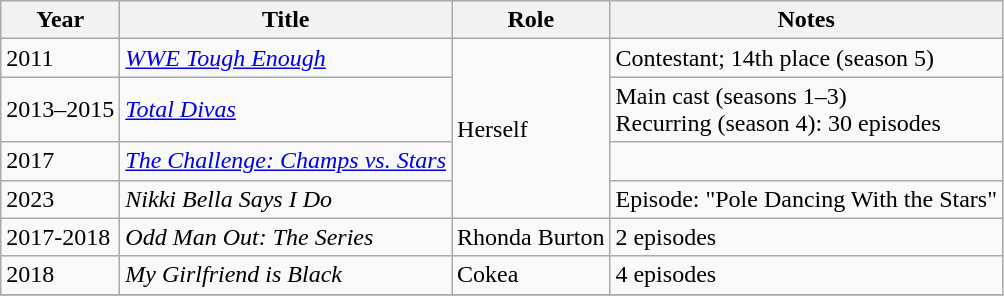<table class="wikitable sortable">
<tr>
<th>Year</th>
<th>Title</th>
<th>Role</th>
<th class="unsortable">Notes</th>
</tr>
<tr>
<td>2011</td>
<td><em><a href='#'>WWE Tough Enough</a> </em></td>
<td rowspan="4">Herself</td>
<td>Contestant; 14th place (season 5)</td>
</tr>
<tr>
<td>2013–2015</td>
<td><em><a href='#'>Total Divas</a></em></td>
<td>Main cast (seasons 1–3)<br>Recurring (season 4): 30 episodes </td>
</tr>
<tr>
<td>2017</td>
<td><em><a href='#'>The Challenge: Champs vs. Stars</a></em></td>
<td></td>
</tr>
<tr>
<td>2023</td>
<td><em>Nikki Bella Says I Do</em></td>
<td>Episode: "Pole Dancing With the Stars"</td>
</tr>
<tr>
<td>2017-2018</td>
<td><em>Odd Man Out: The Series</em></td>
<td>Rhonda Burton</td>
<td>2 episodes</td>
</tr>
<tr>
<td>2018</td>
<td><em>My Girlfriend is Black</em></td>
<td>Cokea</td>
<td>4 episodes</td>
</tr>
<tr>
</tr>
</table>
